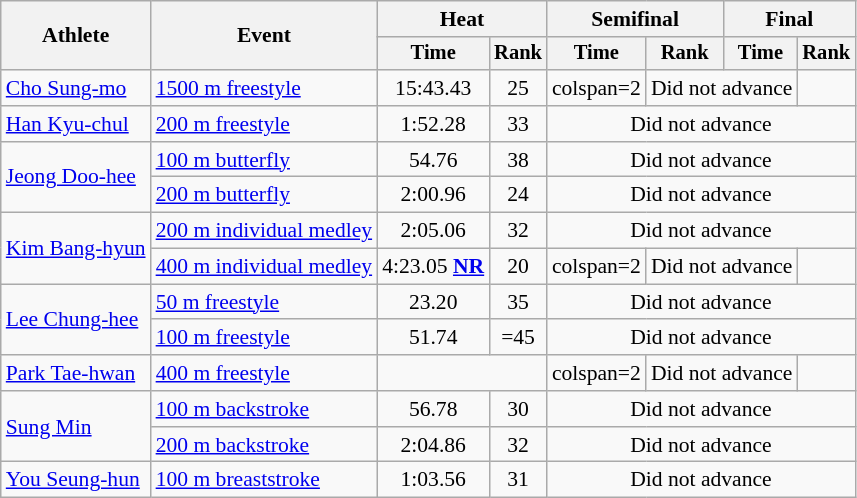<table class=wikitable style="font-size:90%">
<tr>
<th rowspan="2">Athlete</th>
<th rowspan="2">Event</th>
<th colspan="2">Heat</th>
<th colspan="2">Semifinal</th>
<th colspan="2">Final</th>
</tr>
<tr style="font-size:95%">
<th>Time</th>
<th>Rank</th>
<th>Time</th>
<th>Rank</th>
<th>Time</th>
<th>Rank</th>
</tr>
<tr align=center>
<td align=left><a href='#'>Cho Sung-mo</a></td>
<td align=left><a href='#'>1500 m freestyle</a></td>
<td>15:43.43</td>
<td>25</td>
<td>colspan=2 </td>
<td colspan=2>Did not advance</td>
</tr>
<tr align=center>
<td align=left><a href='#'>Han Kyu-chul</a></td>
<td align=left><a href='#'>200 m freestyle</a></td>
<td>1:52.28</td>
<td>33</td>
<td colspan=4>Did not advance</td>
</tr>
<tr align=center>
<td align=left rowspan=2><a href='#'>Jeong Doo-hee</a></td>
<td align=left><a href='#'>100 m butterfly</a></td>
<td>54.76</td>
<td>38</td>
<td colspan=4>Did not advance</td>
</tr>
<tr align=center>
<td align=left><a href='#'>200 m butterfly</a></td>
<td>2:00.96</td>
<td>24</td>
<td colspan=4>Did not advance</td>
</tr>
<tr align=center>
<td align=left rowspan=2><a href='#'>Kim Bang-hyun</a></td>
<td align=left><a href='#'>200 m individual medley</a></td>
<td>2:05.06</td>
<td>32</td>
<td colspan=4>Did not advance</td>
</tr>
<tr align=center>
<td align=left><a href='#'>400 m individual medley</a></td>
<td>4:23.05 <strong><a href='#'>NR</a></strong></td>
<td>20</td>
<td>colspan=2 </td>
<td colspan=2>Did not advance</td>
</tr>
<tr align=center>
<td align=left rowspan=2><a href='#'>Lee Chung-hee</a></td>
<td align=left><a href='#'>50 m freestyle</a></td>
<td>23.20</td>
<td>35</td>
<td colspan=4>Did not advance</td>
</tr>
<tr align=center>
<td align=left><a href='#'>100 m freestyle</a></td>
<td>51.74</td>
<td>=45</td>
<td colspan=4>Did not advance</td>
</tr>
<tr align=center>
<td align=left><a href='#'>Park Tae-hwan</a></td>
<td align=left><a href='#'>400 m freestyle</a></td>
<td colspan=2></td>
<td>colspan=2 </td>
<td colspan=2>Did not advance</td>
</tr>
<tr align=center>
<td align=left rowspan=2><a href='#'>Sung Min</a></td>
<td align=left><a href='#'>100 m backstroke</a></td>
<td>56.78</td>
<td>30</td>
<td colspan=4>Did not advance</td>
</tr>
<tr align=center>
<td align=left><a href='#'>200 m backstroke</a></td>
<td>2:04.86</td>
<td>32</td>
<td colspan=4>Did not advance</td>
</tr>
<tr align=center>
<td align=left><a href='#'>You Seung-hun</a></td>
<td align=left><a href='#'>100 m breaststroke</a></td>
<td>1:03.56</td>
<td>31</td>
<td colspan=4>Did not advance</td>
</tr>
</table>
